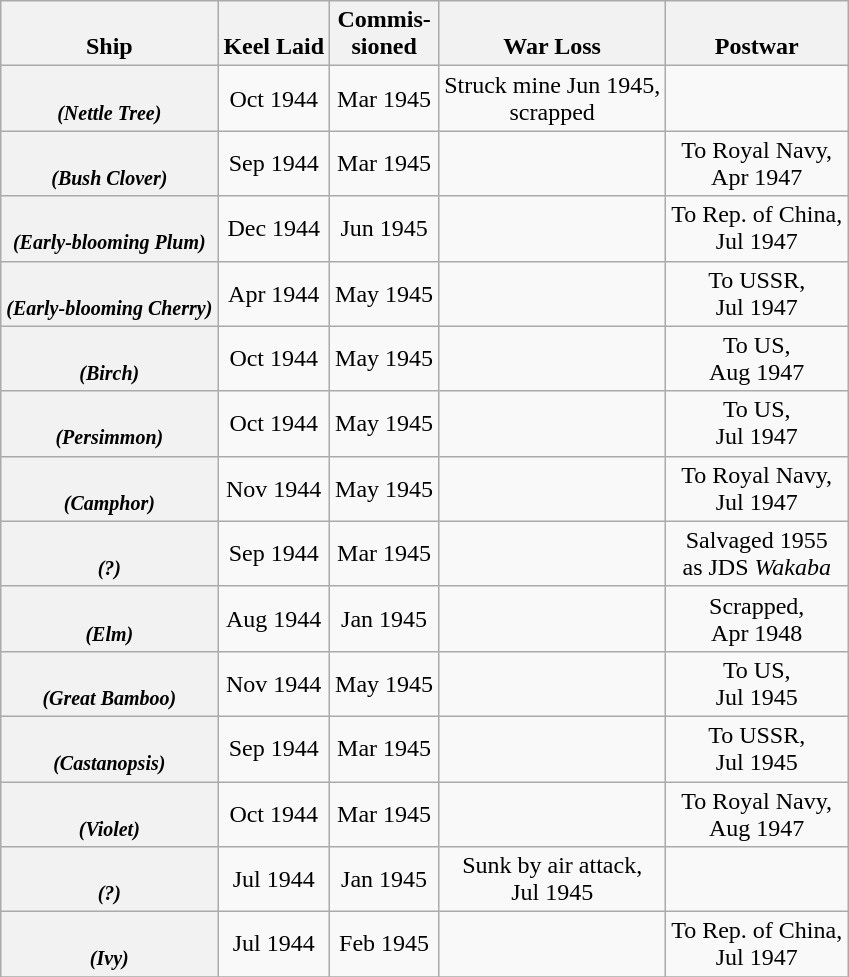<table class="wikitable plainrowheaders" style="text-align: center;">
<tr valign="bottom">
<th scope="col">Ship</th>
<th scope="col">Keel Laid</th>
<th scope="col">Commis-<br>sioned</th>
<th scope="col">War Loss</th>
<th scope="col">Postwar</th>
</tr>
<tr>
<th><br><small><em>(Nettle Tree)</em></small></th>
<td>Oct 1944</td>
<td>Mar 1945</td>
<td>Struck mine Jun 1945,<br>scrapped</td>
<td></td>
</tr>
<tr>
<th><br><small><em>(Bush Clover)</em></small></th>
<td>Sep 1944</td>
<td>Mar 1945</td>
<td></td>
<td>To Royal Navy,<br>Apr 1947</td>
</tr>
<tr>
<th><br><small><em>(Early-blooming Plum)</em></small></th>
<td>Dec 1944</td>
<td>Jun 1945</td>
<td></td>
<td>To Rep. of China,<br>Jul 1947</td>
</tr>
<tr>
<th><br><small><em>(Early-blooming Cherry)</em></small></th>
<td>Apr 1944</td>
<td>May 1945</td>
<td></td>
<td>To USSR,<br>Jul 1947</td>
</tr>
<tr>
<th><br><small><em>(Birch)</em></small></th>
<td>Oct 1944</td>
<td>May 1945</td>
<td></td>
<td>To US,<br>Aug 1947</td>
</tr>
<tr>
<th><br><small><em>(Persimmon)</em></small></th>
<td>Oct 1944</td>
<td>May 1945</td>
<td></td>
<td>To US,<br>Jul 1947</td>
</tr>
<tr>
<th><br><small><em>(Camphor)</em></small></th>
<td>Nov 1944</td>
<td>May 1945</td>
<td></td>
<td>To Royal Navy,<br>Jul 1947</td>
</tr>
<tr>
<th><br><small><em>(?)</em></small></th>
<td>Sep 1944</td>
<td>Mar 1945</td>
<td></td>
<td>Salvaged 1955<br>as JDS <em>Wakaba</em></td>
</tr>
<tr>
<th><br><small><em>(Elm)</em></small></th>
<td>Aug 1944</td>
<td>Jan 1945</td>
<td></td>
<td>Scrapped,<br>Apr 1948</td>
</tr>
<tr>
<th><br><small><em>(Great Bamboo)</em></small></th>
<td>Nov 1944</td>
<td>May 1945</td>
<td></td>
<td>To US,<br>Jul 1945</td>
</tr>
<tr>
<th><br><small><em>(Castanopsis)</em></small></th>
<td>Sep 1944</td>
<td>Mar 1945</td>
<td></td>
<td>To USSR,<br>Jul 1945</td>
</tr>
<tr>
<th><br><small><em>(Violet)</em></small></th>
<td>Oct 1944</td>
<td>Mar 1945</td>
<td></td>
<td>To Royal Navy,<br>Aug 1947</td>
</tr>
<tr>
<th><br><small><em>(?)</em></small></th>
<td>Jul 1944</td>
<td>Jan 1945</td>
<td>Sunk by air attack,<br>Jul 1945</td>
<td></td>
</tr>
<tr>
<th><br><small><em>(Ivy)</em></small></th>
<td>Jul 1944</td>
<td>Feb 1945</td>
<td></td>
<td>To Rep. of China,<br>Jul 1947</td>
</tr>
<tr>
</tr>
</table>
